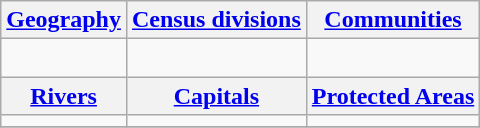<table class=wikitable style="font-size:normal;">
<tr>
<th><a href='#'>Geography</a></th>
<th><a href='#'>Census divisions</a></th>
<th><a href='#'>Communities</a></th>
</tr>
<tr>
<td style="font-size:120%;"></td>
<td><br></td>
<td></td>
</tr>
<tr>
<th><a href='#'>Rivers</a></th>
<th><a href='#'>Capitals</a></th>
<th><a href='#'>Protected Areas</a></th>
</tr>
<tr>
<td></td>
<td></td>
<td></td>
</tr>
<tr>
</tr>
</table>
